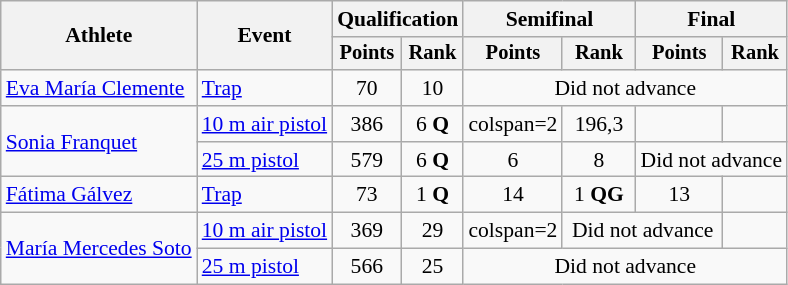<table class="wikitable" style="font-size:90%">
<tr>
<th rowspan="2">Athlete</th>
<th rowspan="2">Event</th>
<th colspan=2>Qualification</th>
<th colspan=2>Semifinal</th>
<th colspan=2>Final</th>
</tr>
<tr style="font-size:95%">
<th>Points</th>
<th>Rank</th>
<th>Points</th>
<th>Rank</th>
<th>Points</th>
<th>Rank</th>
</tr>
<tr align=center>
<td align=left><a href='#'>Eva María Clemente</a></td>
<td align=left><a href='#'>Trap</a></td>
<td>70</td>
<td>10</td>
<td colspan=4>Did not advance</td>
</tr>
<tr align=center>
<td align=left rowspan=2><a href='#'>Sonia Franquet</a></td>
<td align=left><a href='#'>10 m air pistol</a></td>
<td>386</td>
<td>6 <strong>Q</strong></td>
<td>colspan=2 </td>
<td>196,3</td>
<td></td>
</tr>
<tr align=center>
<td align=left><a href='#'>25 m pistol</a></td>
<td>579</td>
<td>6 <strong>Q</strong></td>
<td>6</td>
<td>8</td>
<td colspan=2>Did not advance</td>
</tr>
<tr align=center>
<td align=left><a href='#'>Fátima Gálvez</a></td>
<td align=left><a href='#'>Trap</a></td>
<td>73</td>
<td>1 <strong>Q</strong></td>
<td>14</td>
<td>1 <strong>QG</strong></td>
<td>13</td>
<td></td>
</tr>
<tr align=center>
<td align=left rowspan=2><a href='#'>María Mercedes Soto</a></td>
<td align=left><a href='#'>10 m air pistol</a></td>
<td>369</td>
<td>29</td>
<td>colspan=2 </td>
<td colspan=2>Did not advance</td>
</tr>
<tr align=center>
<td align=left><a href='#'>25 m pistol</a></td>
<td>566</td>
<td>25</td>
<td colspan=4>Did not advance</td>
</tr>
</table>
